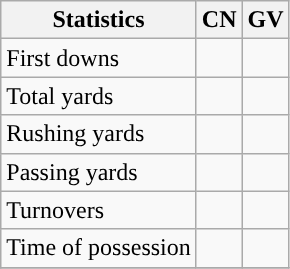<table class="wikitable" style="float: left;">
<tr>
<th>Statistics</th>
<th>CN</th>
<th>GV</th>
</tr>
<tr>
<td>First downs</td>
<td></td>
<td></td>
</tr>
<tr>
<td>Total yards</td>
<td></td>
<td></td>
</tr>
<tr>
<td>Rushing yards</td>
<td></td>
<td></td>
</tr>
<tr>
<td>Passing yards</td>
<td></td>
<td></td>
</tr>
<tr>
<td>Turnovers</td>
<td></td>
<td></td>
</tr>
<tr>
<td>Time of possession</td>
<td></td>
<td></td>
</tr>
<tr>
</tr>
</table>
